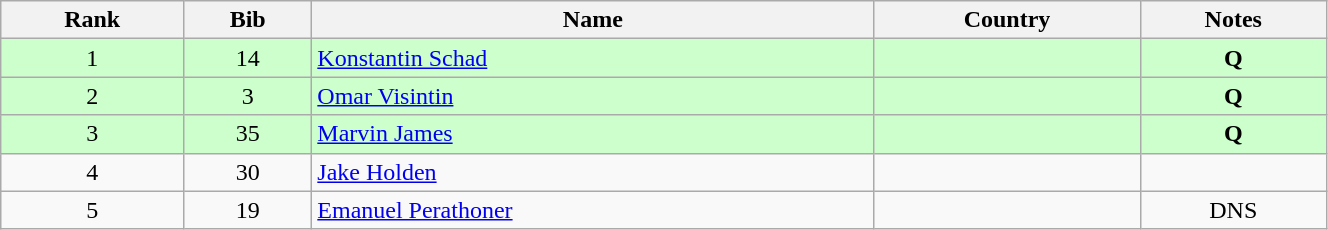<table class="wikitable" style="text-align:center;" width=70%>
<tr>
<th>Rank</th>
<th>Bib</th>
<th>Name</th>
<th>Country</th>
<th>Notes</th>
</tr>
<tr bgcolor=ccffcc>
<td>1</td>
<td>14</td>
<td align=left><a href='#'>Konstantin Schad</a></td>
<td align=left></td>
<td><strong>Q</strong></td>
</tr>
<tr bgcolor=ccffcc>
<td>2</td>
<td>3</td>
<td align=left><a href='#'>Omar Visintin</a></td>
<td align=left></td>
<td><strong>Q</strong></td>
</tr>
<tr bgcolor=ccffcc>
<td>3</td>
<td>35</td>
<td align=left><a href='#'>Marvin James</a></td>
<td align=left></td>
<td><strong>Q</strong></td>
</tr>
<tr>
<td>4</td>
<td>30</td>
<td align=left><a href='#'>Jake Holden</a></td>
<td align=left></td>
<td></td>
</tr>
<tr>
<td>5</td>
<td>19</td>
<td align=left><a href='#'>Emanuel Perathoner</a></td>
<td align=left></td>
<td>DNS</td>
</tr>
</table>
